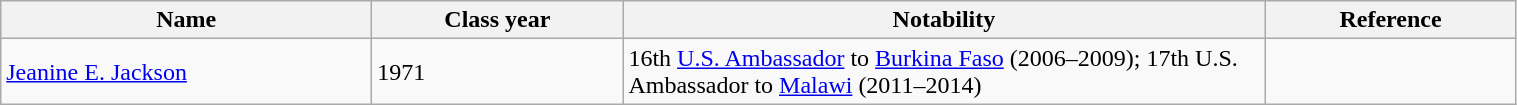<table class="wikitable sortable" style="width: 80%;">
<tr valign="top">
<th style="width: 15em;">Name</th>
<th style="width: 10em;">Class year</th>
<th>Notability</th>
<th class="unsortable"  style="width: 10em;">Reference</th>
</tr>
<tr>
<td><a href='#'>Jeanine E. Jackson</a></td>
<td>1971</td>
<td>16th <a href='#'>U.S. Ambassador</a> to  <a href='#'>Burkina Faso</a> (2006–2009); 17th U.S. Ambassador to <a href='#'>Malawi</a> (2011–2014)</td>
<td></td>
</tr>
</table>
